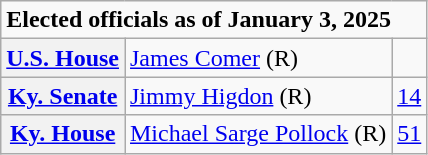<table class=wikitable>
<tr>
<td colspan="3"><strong>Elected officials as of January 3, 2025</strong></td>
</tr>
<tr>
<th scope=row><a href='#'>U.S. House</a></th>
<td><a href='#'>James Comer</a> (R)</td>
<td></td>
</tr>
<tr>
<th scope=row><a href='#'>Ky. Senate</a></th>
<td><a href='#'>Jimmy Higdon</a> (R)</td>
<td><a href='#'>14</a></td>
</tr>
<tr>
<th scope=row><a href='#'>Ky. House</a></th>
<td><a href='#'>Michael Sarge Pollock</a> (R)</td>
<td><a href='#'>51</a></td>
</tr>
</table>
